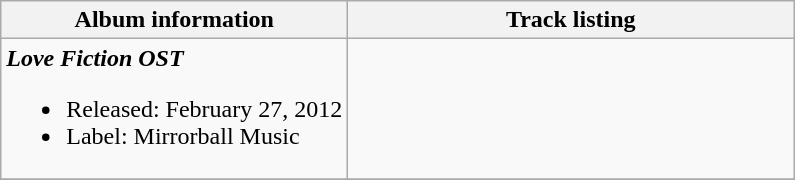<table class="wikitable">
<tr>
<th>Album information</th>
<th align="center" width="290px">Track listing</th>
</tr>
<tr>
<td><strong><em>Love Fiction OST</em></strong><br><ul><li>Released: February 27, 2012</li><li>Label: Mirrorball Music</li></ul></td>
<td style="font-size: 85%;"></td>
</tr>
<tr>
</tr>
</table>
